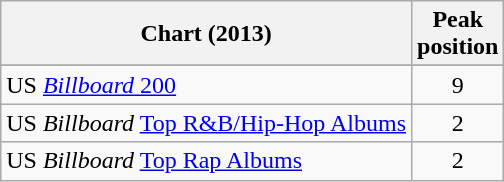<table class="wikitable sortable">
<tr>
<th>Chart (2013)</th>
<th>Peak<br>position</th>
</tr>
<tr>
</tr>
<tr>
<td>US <a href='#'><em>Billboard</em> 200</a></td>
<td style="text-align:center;">9</td>
</tr>
<tr>
<td>US <em>Billboard</em> <a href='#'>Top R&B/Hip-Hop Albums</a></td>
<td align=center>2</td>
</tr>
<tr>
<td>US <em>Billboard</em> <a href='#'>Top Rap Albums</a></td>
<td align=center>2</td>
</tr>
</table>
